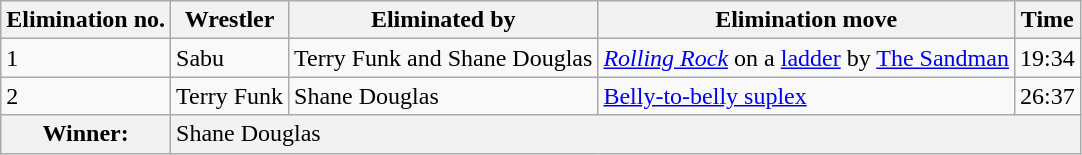<table class="wikitable">
<tr>
<th>Elimination no.</th>
<th>Wrestler</th>
<th>Eliminated by</th>
<th>Elimination move</th>
<th>Time</th>
</tr>
<tr>
<td>1</td>
<td>Sabu</td>
<td>Terry Funk and Shane Douglas</td>
<td><em><a href='#'>Rolling Rock</a></em> on a <a href='#'>ladder</a> by <a href='#'>The Sandman</a></td>
<td>19:34</td>
</tr>
<tr>
<td>2</td>
<td>Terry Funk</td>
<td>Shane Douglas</td>
<td><a href='#'>Belly-to-belly suplex</a></td>
<td>26:37</td>
</tr>
<tr>
<th>Winner:</th>
<td colspan="5" bgcolor="#f2f2f2">Shane Douglas</td>
</tr>
</table>
